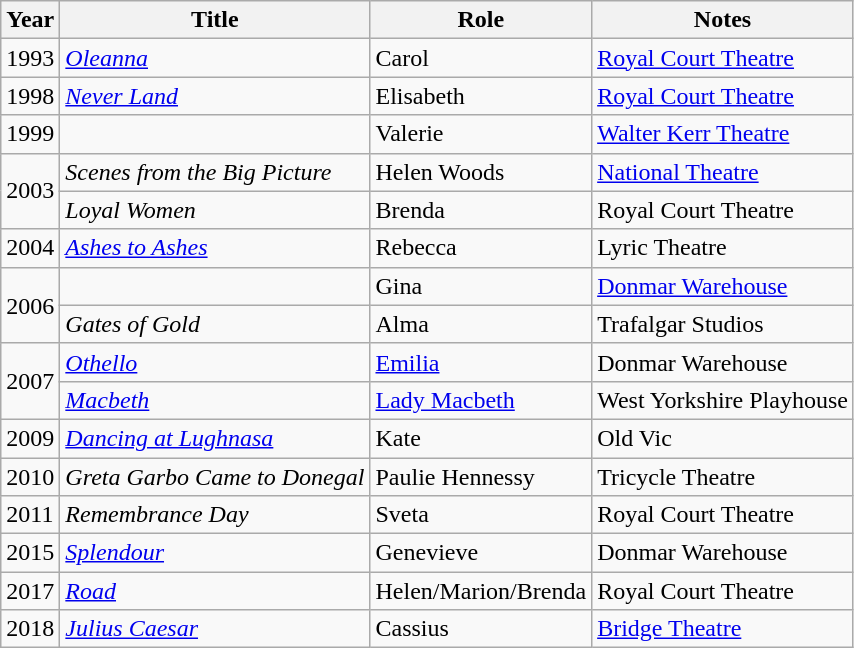<table class="wikitable sortable">
<tr>
<th>Year</th>
<th>Title</th>
<th>Role</th>
<th class="unsortable">Notes</th>
</tr>
<tr>
<td>1993</td>
<td><em><a href='#'>Oleanna</a></em></td>
<td>Carol</td>
<td><a href='#'>Royal Court Theatre</a></td>
</tr>
<tr>
<td>1998</td>
<td><em><a href='#'>Never Land</a></em></td>
<td>Elisabeth</td>
<td><a href='#'>Royal Court Theatre</a></td>
</tr>
<tr>
<td>1999</td>
<td><em></em></td>
<td>Valerie</td>
<td><a href='#'>Walter Kerr Theatre</a></td>
</tr>
<tr>
<td rowspan="2">2003</td>
<td><em>Scenes from the Big Picture</em></td>
<td>Helen Woods</td>
<td><a href='#'>National Theatre</a></td>
</tr>
<tr>
<td><em>Loyal Women</em></td>
<td>Brenda</td>
<td>Royal Court Theatre</td>
</tr>
<tr>
<td>2004</td>
<td><em><a href='#'>Ashes to Ashes</a></em></td>
<td>Rebecca</td>
<td>Lyric Theatre</td>
</tr>
<tr>
<td rowspan="2">2006</td>
<td><em></em></td>
<td>Gina</td>
<td><a href='#'>Donmar Warehouse</a></td>
</tr>
<tr>
<td><em>Gates of Gold</em></td>
<td>Alma</td>
<td>Trafalgar Studios</td>
</tr>
<tr>
<td rowspan="2">2007</td>
<td><em><a href='#'>Othello</a></em></td>
<td><a href='#'>Emilia</a></td>
<td>Donmar Warehouse</td>
</tr>
<tr>
<td><em><a href='#'>Macbeth</a></em></td>
<td><a href='#'>Lady Macbeth</a></td>
<td>West Yorkshire Playhouse</td>
</tr>
<tr>
<td>2009</td>
<td><em><a href='#'>Dancing at Lughnasa</a></em></td>
<td>Kate</td>
<td>Old Vic</td>
</tr>
<tr>
<td>2010</td>
<td><em>Greta Garbo Came to Donegal</em></td>
<td>Paulie Hennessy</td>
<td>Tricycle Theatre</td>
</tr>
<tr>
<td>2011</td>
<td><em>Remembrance Day</em></td>
<td>Sveta</td>
<td>Royal Court Theatre</td>
</tr>
<tr>
<td>2015</td>
<td><em><a href='#'>Splendour</a></em></td>
<td>Genevieve</td>
<td>Donmar Warehouse</td>
</tr>
<tr>
<td>2017</td>
<td><em><a href='#'>Road</a></em></td>
<td>Helen/Marion/Brenda</td>
<td>Royal Court Theatre</td>
</tr>
<tr>
<td>2018</td>
<td><em><a href='#'>Julius Caesar</a></em></td>
<td>Cassius</td>
<td><a href='#'>Bridge Theatre</a></td>
</tr>
</table>
